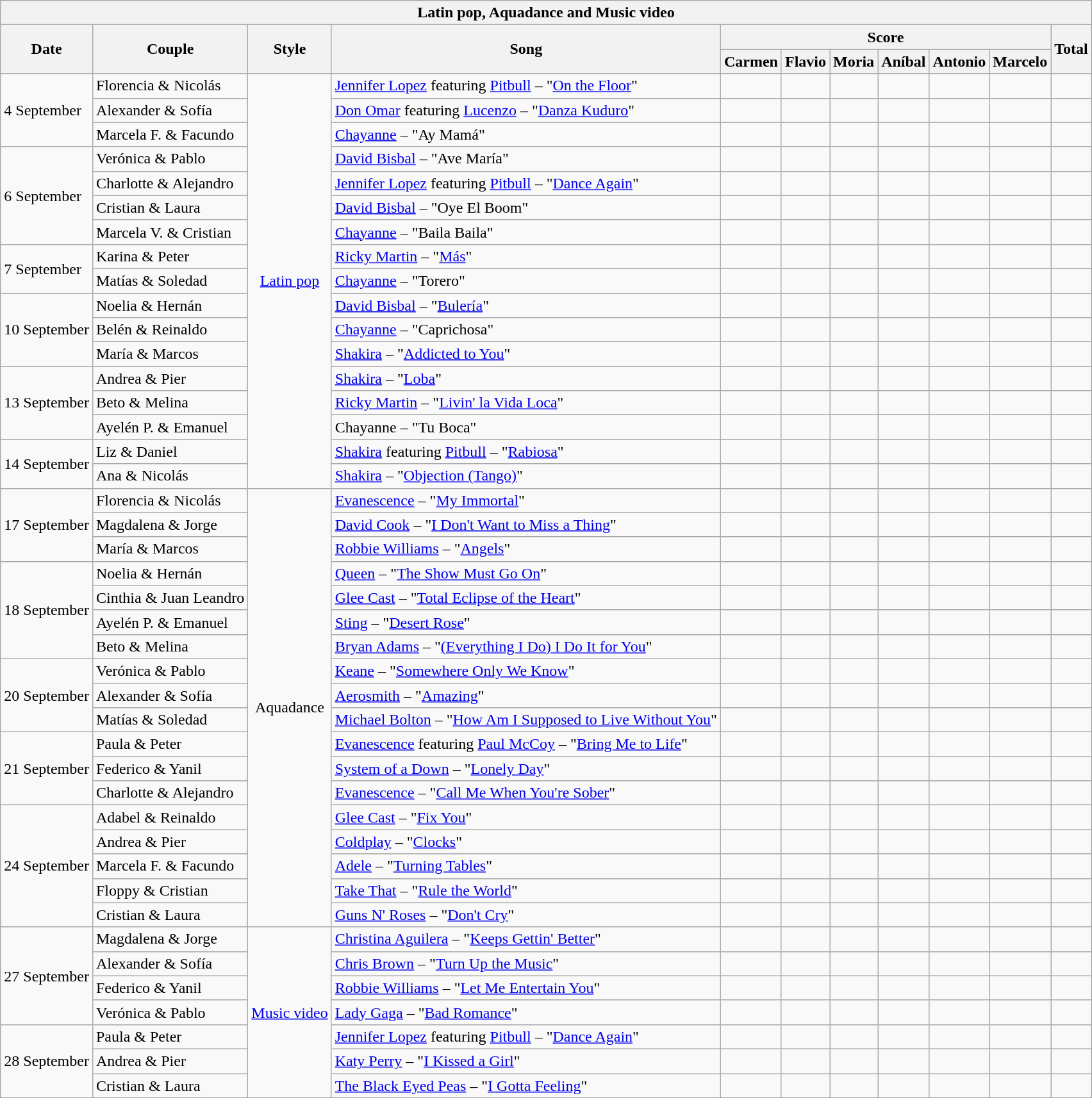<table class="wikitable collapsible collapsed">
<tr>
<th colspan="11" style="text-align:center;"><strong>Latin pop, Aquadance and Music video</strong></th>
</tr>
<tr>
<th rowspan="2">Date</th>
<th rowspan="2">Couple</th>
<th rowspan="2">Style</th>
<th rowspan="2">Song</th>
<th colspan="6">Score</th>
<th rowspan="2">Total</th>
</tr>
<tr>
<th>Carmen</th>
<th>Flavio</th>
<th>Moria</th>
<th>Aníbal</th>
<th>Antonio</th>
<th>Marcelo</th>
</tr>
<tr>
<td rowspan="3">4 September</td>
<td>Florencia & Nicolás</td>
<td rowspan="17" style="text-align:center;"><a href='#'>Latin pop</a></td>
<td><a href='#'>Jennifer Lopez</a> featuring <a href='#'>Pitbull</a> – "<a href='#'>On the Floor</a>"</td>
<td></td>
<td></td>
<td></td>
<td></td>
<td></td>
<td></td>
<td></td>
</tr>
<tr>
<td>Alexander & Sofía</td>
<td><a href='#'>Don Omar</a> featuring <a href='#'>Lucenzo</a> – "<a href='#'>Danza Kuduro</a>"</td>
<td></td>
<td></td>
<td></td>
<td></td>
<td></td>
<td></td>
<td></td>
</tr>
<tr>
<td>Marcela F. & Facundo</td>
<td><a href='#'>Chayanne</a> – "Ay Mamá"</td>
<td></td>
<td></td>
<td></td>
<td></td>
<td></td>
<td></td>
<td></td>
</tr>
<tr>
<td rowspan="4">6 September</td>
<td>Verónica & Pablo</td>
<td><a href='#'>David Bisbal</a> – "Ave María"</td>
<td></td>
<td></td>
<td></td>
<td></td>
<td></td>
<td></td>
<td></td>
</tr>
<tr>
<td>Charlotte & Alejandro</td>
<td><a href='#'>Jennifer Lopez</a> featuring <a href='#'>Pitbull</a> – "<a href='#'>Dance Again</a>"</td>
<td></td>
<td></td>
<td></td>
<td></td>
<td></td>
<td></td>
<td></td>
</tr>
<tr>
<td>Cristian & Laura</td>
<td><a href='#'>David Bisbal</a> – "Oye El Boom"</td>
<td></td>
<td></td>
<td></td>
<td></td>
<td></td>
<td></td>
<td></td>
</tr>
<tr>
<td>Marcela V. & Cristian</td>
<td><a href='#'>Chayanne</a> – "Baila Baila"</td>
<td></td>
<td></td>
<td></td>
<td></td>
<td></td>
<td></td>
<td></td>
</tr>
<tr>
<td rowspan="2">7 September</td>
<td>Karina & Peter</td>
<td><a href='#'>Ricky Martin</a> – "<a href='#'>Más</a>"</td>
<td></td>
<td></td>
<td></td>
<td></td>
<td></td>
<td></td>
<td></td>
</tr>
<tr>
<td>Matías & Soledad</td>
<td><a href='#'>Chayanne</a> – "Torero"</td>
<td></td>
<td></td>
<td></td>
<td></td>
<td></td>
<td></td>
<td></td>
</tr>
<tr>
<td rowspan="3">10 September</td>
<td>Noelia & Hernán</td>
<td><a href='#'>David Bisbal</a> – "<a href='#'>Bulería</a>"</td>
<td></td>
<td></td>
<td></td>
<td></td>
<td></td>
<td></td>
<td></td>
</tr>
<tr>
<td>Belén & Reinaldo</td>
<td><a href='#'>Chayanne</a> – "Caprichosa"</td>
<td></td>
<td></td>
<td></td>
<td></td>
<td></td>
<td></td>
<td></td>
</tr>
<tr>
<td>María & Marcos</td>
<td><a href='#'>Shakira</a> – "<a href='#'>Addicted to You</a>"</td>
<td></td>
<td></td>
<td></td>
<td></td>
<td></td>
<td></td>
<td></td>
</tr>
<tr>
<td rowspan="3">13 September</td>
<td>Andrea & Pier</td>
<td><a href='#'>Shakira</a> – "<a href='#'>Loba</a>"</td>
<td></td>
<td></td>
<td></td>
<td></td>
<td></td>
<td></td>
<td></td>
</tr>
<tr>
<td>Beto & Melina</td>
<td><a href='#'>Ricky Martin</a> – "<a href='#'>Livin' la Vida Loca</a>"</td>
<td></td>
<td></td>
<td></td>
<td></td>
<td></td>
<td></td>
<td></td>
</tr>
<tr>
<td>Ayelén P. & Emanuel</td>
<td>Chayanne – "Tu Boca"</td>
<td></td>
<td></td>
<td></td>
<td></td>
<td></td>
<td></td>
<td></td>
</tr>
<tr>
<td rowspan="2">14 September</td>
<td>Liz & Daniel</td>
<td><a href='#'>Shakira</a> featuring <a href='#'>Pitbull</a> – "<a href='#'>Rabiosa</a>"</td>
<td></td>
<td></td>
<td></td>
<td></td>
<td></td>
<td></td>
<td></td>
</tr>
<tr>
<td>Ana & Nicolás</td>
<td><a href='#'>Shakira</a> – "<a href='#'>Objection (Tango)</a>"</td>
<td></td>
<td></td>
<td></td>
<td></td>
<td></td>
<td></td>
<td></td>
</tr>
<tr>
<td rowspan="3">17 September</td>
<td>Florencia & Nicolás</td>
<td rowspan="18" style="text-align:center;">Aquadance</td>
<td><a href='#'>Evanescence</a> – "<a href='#'>My Immortal</a>"</td>
<td></td>
<td></td>
<td></td>
<td></td>
<td></td>
<td></td>
<td></td>
</tr>
<tr>
<td>Magdalena & Jorge</td>
<td><a href='#'>David Cook</a> – "<a href='#'>I Don't Want to Miss a Thing</a>"</td>
<td></td>
<td></td>
<td></td>
<td></td>
<td></td>
<td></td>
<td></td>
</tr>
<tr>
<td>María & Marcos</td>
<td><a href='#'>Robbie Williams</a> – "<a href='#'>Angels</a>"</td>
<td></td>
<td></td>
<td></td>
<td></td>
<td></td>
<td></td>
<td></td>
</tr>
<tr>
<td rowspan="4">18 September</td>
<td>Noelia & Hernán</td>
<td><a href='#'>Queen</a> – "<a href='#'>The Show Must Go On</a>"</td>
<td></td>
<td></td>
<td></td>
<td></td>
<td></td>
<td></td>
<td></td>
</tr>
<tr>
<td>Cinthia & Juan Leandro</td>
<td><a href='#'>Glee Cast</a> – "<a href='#'>Total Eclipse of the Heart</a>"</td>
<td></td>
<td></td>
<td></td>
<td></td>
<td></td>
<td></td>
<td></td>
</tr>
<tr>
<td>Ayelén P. & Emanuel</td>
<td><a href='#'>Sting</a> – "<a href='#'>Desert Rose</a>"</td>
<td></td>
<td></td>
<td></td>
<td></td>
<td></td>
<td></td>
<td></td>
</tr>
<tr>
<td>Beto & Melina</td>
<td><a href='#'>Bryan Adams</a> – "<a href='#'>(Everything I Do) I Do It for You</a>"</td>
<td></td>
<td></td>
<td></td>
<td></td>
<td></td>
<td></td>
<td></td>
</tr>
<tr>
<td rowspan="3">20 September</td>
<td>Verónica & Pablo</td>
<td><a href='#'>Keane</a> – "<a href='#'>Somewhere Only We Know</a>"</td>
<td></td>
<td></td>
<td></td>
<td></td>
<td></td>
<td></td>
<td></td>
</tr>
<tr>
<td>Alexander & Sofía</td>
<td><a href='#'>Aerosmith</a> – "<a href='#'>Amazing</a>"</td>
<td></td>
<td></td>
<td></td>
<td></td>
<td></td>
<td></td>
<td></td>
</tr>
<tr>
<td>Matías & Soledad</td>
<td><a href='#'>Michael Bolton</a> – "<a href='#'>How Am I Supposed to Live Without You</a>"</td>
<td></td>
<td></td>
<td></td>
<td></td>
<td></td>
<td></td>
<td></td>
</tr>
<tr>
<td rowspan="3">21 September</td>
<td>Paula & Peter</td>
<td><a href='#'>Evanescence</a> featuring <a href='#'>Paul McCoy</a> – "<a href='#'>Bring Me to Life</a>"</td>
<td></td>
<td></td>
<td></td>
<td></td>
<td></td>
<td></td>
<td></td>
</tr>
<tr>
<td>Federico & Yanil</td>
<td><a href='#'>System of a Down</a> – "<a href='#'>Lonely Day</a>"</td>
<td></td>
<td></td>
<td></td>
<td></td>
<td></td>
<td></td>
<td></td>
</tr>
<tr>
<td>Charlotte & Alejandro</td>
<td><a href='#'>Evanescence</a> – "<a href='#'>Call Me When You're Sober</a>"</td>
<td></td>
<td></td>
<td></td>
<td></td>
<td></td>
<td></td>
<td></td>
</tr>
<tr>
<td rowspan="5">24 September</td>
<td>Adabel & Reinaldo</td>
<td><a href='#'>Glee Cast</a> – "<a href='#'>Fix You</a>"</td>
<td></td>
<td></td>
<td></td>
<td></td>
<td></td>
<td></td>
<td></td>
</tr>
<tr>
<td>Andrea & Pier</td>
<td><a href='#'>Coldplay</a> – "<a href='#'>Clocks</a>"</td>
<td></td>
<td></td>
<td></td>
<td></td>
<td></td>
<td></td>
<td></td>
</tr>
<tr>
<td>Marcela F. & Facundo</td>
<td><a href='#'>Adele</a> – "<a href='#'>Turning Tables</a>"</td>
<td></td>
<td></td>
<td></td>
<td></td>
<td></td>
<td></td>
<td></td>
</tr>
<tr>
<td>Floppy & Cristian</td>
<td><a href='#'>Take That</a> – "<a href='#'>Rule the World</a>"</td>
<td></td>
<td></td>
<td></td>
<td></td>
<td></td>
<td></td>
<td></td>
</tr>
<tr>
<td>Cristian & Laura</td>
<td><a href='#'>Guns N' Roses</a> – "<a href='#'>Don't Cry</a>"</td>
<td></td>
<td></td>
<td></td>
<td></td>
<td></td>
<td></td>
<td></td>
</tr>
<tr>
<td rowspan="4">27 September</td>
<td>Magdalena & Jorge</td>
<td rowspan="7" style="text-align:center;"><a href='#'>Music video</a></td>
<td><a href='#'>Christina Aguilera</a> – "<a href='#'>Keeps Gettin' Better</a>"</td>
<td></td>
<td></td>
<td></td>
<td></td>
<td></td>
<td></td>
<td></td>
</tr>
<tr>
<td>Alexander & Sofía</td>
<td><a href='#'>Chris Brown</a> – "<a href='#'>Turn Up the Music</a>"</td>
<td></td>
<td></td>
<td></td>
<td></td>
<td></td>
<td></td>
<td></td>
</tr>
<tr>
<td>Federico & Yanil</td>
<td><a href='#'>Robbie Williams</a> – "<a href='#'>Let Me Entertain You</a>"</td>
<td></td>
<td></td>
<td></td>
<td></td>
<td></td>
<td></td>
<td></td>
</tr>
<tr>
<td>Verónica & Pablo</td>
<td><a href='#'>Lady Gaga</a> – "<a href='#'>Bad Romance</a>"</td>
<td></td>
<td></td>
<td></td>
<td></td>
<td></td>
<td></td>
<td></td>
</tr>
<tr>
<td rowspan="3">28 September</td>
<td>Paula & Peter</td>
<td><a href='#'>Jennifer Lopez</a> featuring <a href='#'>Pitbull</a> – "<a href='#'>Dance Again</a>"</td>
<td></td>
<td></td>
<td></td>
<td></td>
<td></td>
<td></td>
<td></td>
</tr>
<tr>
<td>Andrea & Pier</td>
<td><a href='#'>Katy Perry</a> – "<a href='#'>I Kissed a Girl</a>"</td>
<td></td>
<td></td>
<td></td>
<td></td>
<td></td>
<td></td>
<td></td>
</tr>
<tr>
<td>Cristian & Laura</td>
<td><a href='#'>The Black Eyed Peas</a> – "<a href='#'>I Gotta Feeling</a>"</td>
<td></td>
<td></td>
<td></td>
<td></td>
<td></td>
<td></td>
<td></td>
</tr>
</table>
